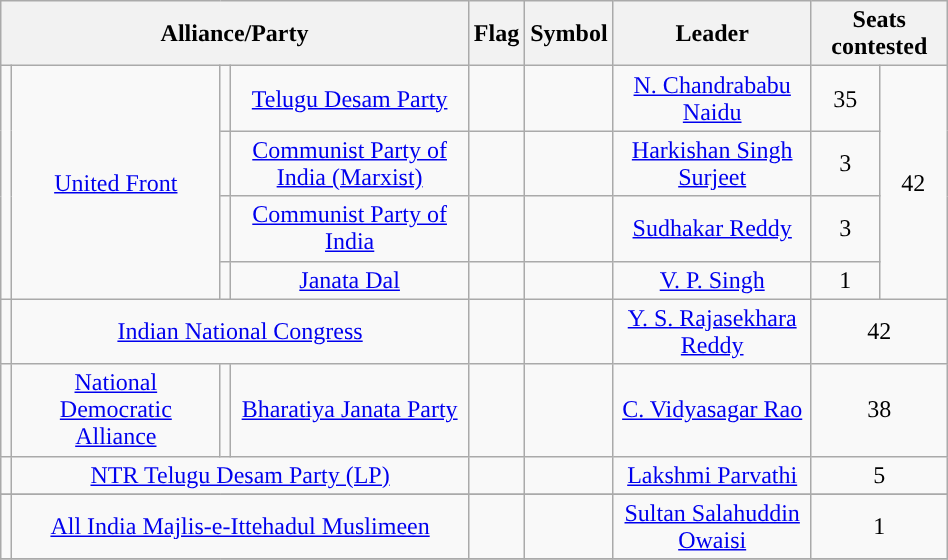<table class="wikitable sortable" width="50%" style="text-align:center;">
<tr>
<th colspan=4>Alliance/Party</th>
<th>Flag</th>
<th>Symbol</th>
<th>Leader</th>
<th colspan=4>Seats contested</th>
</tr>
<tr>
<td rowspan=4 style="text-align:center; background:"></td>
<td rowspan=4><a href='#'>United Front</a></td>
<td style="text-align:center; background:"></td>
<td><a href='#'>Telugu Desam Party</a></td>
<td></td>
<td></td>
<td><a href='#'>N. Chandrababu Naidu</a></td>
<td>35</td>
<td rowspan=4>42</td>
</tr>
<tr>
<td style="text-align:center; background:"></td>
<td><a href='#'>Communist Party of India (Marxist)</a></td>
<td></td>
<td></td>
<td><a href='#'>Harkishan Singh Surjeet</a></td>
<td>3</td>
</tr>
<tr>
<td style="text-align:center; background:"></td>
<td><a href='#'>Communist Party of India</a></td>
<td></td>
<td></td>
<td><a href='#'>Sudhakar Reddy</a></td>
<td>3</td>
</tr>
<tr>
<td style="text-align:center; background:"></td>
<td><a href='#'>Janata Dal</a></td>
<td></td>
<td></td>
<td><a href='#'>V. P. Singh</a></td>
<td>1</td>
</tr>
<tr>
<td style="text-align:center; background:"></td>
<td colspan=3><a href='#'>Indian National Congress</a></td>
<td></td>
<td></td>
<td><a href='#'>Y. S. Rajasekhara Reddy</a></td>
<td colspan=3>42</td>
</tr>
<tr>
<td rowspan=1 style="text-align:center;background:"></td>
<td rowspan=1><a href='#'>National Democratic Alliance</a></td>
<td style="text-align:center; background:"></td>
<td><a href='#'>Bharatiya Janata Party</a></td>
<td></td>
<td></td>
<td><a href='#'>C. Vidyasagar Rao</a></td>
<td colspan=3>38</td>
</tr>
<tr>
<td style="text-align:center; background:"></td>
<td colspan="3"><a href='#'>NTR Telugu Desam Party (LP)</a></td>
<td></td>
<td></td>
<td><a href='#'>Lakshmi Parvathi</a></td>
<td colspan="3">5</td>
</tr>
<tr>
</tr>
<tr>
<td style="text-align:center; background:"></td>
<td colspan=3><a href='#'>All India Majlis-e-Ittehadul Muslimeen</a></td>
<td></td>
<td></td>
<td><a href='#'>Sultan Salahuddin Owaisi</a></td>
<td colspan=3>1</td>
</tr>
<tr>
</tr>
</table>
